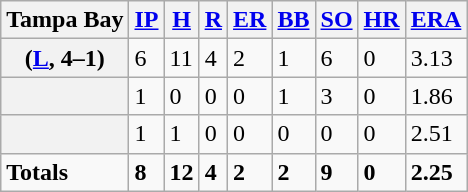<table class="wikitable sortable">
<tr>
<th scope = "col">Tampa Bay</th>
<th scope = "col"><a href='#'>IP</a></th>
<th scope = "col"><a href='#'>H</a></th>
<th scope = "col"><a href='#'>R</a></th>
<th scope = "col"><a href='#'>ER</a></th>
<th scope = "col"><a href='#'>BB</a></th>
<th scope = "col"><a href='#'>SO</a></th>
<th scope = "col"><a href='#'>HR</a></th>
<th scope = "col"><a href='#'>ERA</a></th>
</tr>
<tr>
<th scope = "row"> (<a href='#'>L</a>, 4–1)</th>
<td>6</td>
<td>11</td>
<td>4</td>
<td>2</td>
<td>1</td>
<td>6</td>
<td>0</td>
<td>3.13</td>
</tr>
<tr>
<th scope = "row"></th>
<td>1</td>
<td>0</td>
<td>0</td>
<td>0</td>
<td>1</td>
<td>3</td>
<td>0</td>
<td>1.86</td>
</tr>
<tr>
<th scope = "row"></th>
<td>1</td>
<td>1</td>
<td>0</td>
<td>0</td>
<td>0</td>
<td>0</td>
<td>0</td>
<td>2.51</td>
</tr>
<tr class="sortbottom">
<td><strong>Totals</strong></td>
<td><strong>8</strong></td>
<td><strong>12</strong></td>
<td><strong>4</strong></td>
<td><strong>2</strong></td>
<td><strong>2</strong></td>
<td><strong>9</strong></td>
<td><strong>0</strong></td>
<td><strong>2.25</strong></td>
</tr>
</table>
